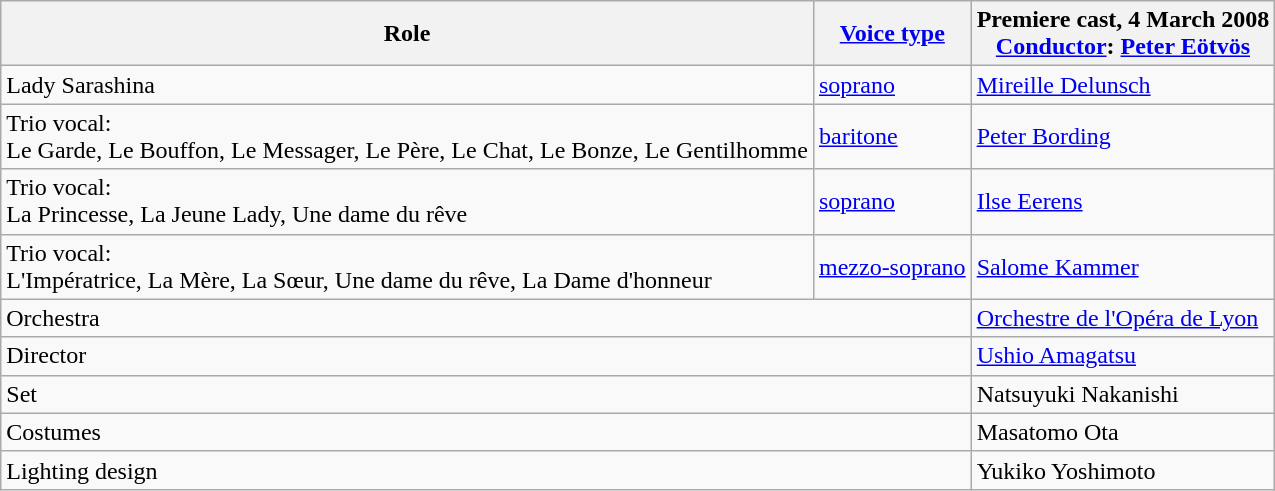<table class="wikitable">
<tr>
<th>Role</th>
<th><a href='#'>Voice type</a></th>
<th>Premiere cast, 4 March 2008<br><a href='#'>Conductor</a>: <a href='#'>Peter Eötvös</a></th>
</tr>
<tr>
<td>Lady Sarashina</td>
<td><a href='#'>soprano</a></td>
<td><a href='#'>Mireille Delunsch</a></td>
</tr>
<tr>
<td>Trio vocal:<br>Le Garde, Le Bouffon, Le Messager, Le Père, Le Chat, Le Bonze, Le Gentilhomme</td>
<td><a href='#'>baritone</a></td>
<td><a href='#'>Peter Bording</a></td>
</tr>
<tr>
<td>Trio vocal:<br>La Princesse, La Jeune Lady, Une dame du rêve</td>
<td><a href='#'>soprano</a></td>
<td><a href='#'>Ilse Eerens</a></td>
</tr>
<tr>
<td>Trio vocal:<br>L'Impératrice, La Mère, La Sœur, Une dame du rêve, La Dame d'honneur</td>
<td><a href='#'>mezzo-soprano</a></td>
<td><a href='#'>Salome Kammer</a></td>
</tr>
<tr>
<td colspan="2">Orchestra</td>
<td><a href='#'>Orchestre de l'Opéra de Lyon</a></td>
</tr>
<tr>
<td colspan="2">Director</td>
<td><a href='#'>Ushio Amagatsu</a></td>
</tr>
<tr>
<td colspan="2">Set</td>
<td>Natsuyuki Nakanishi</td>
</tr>
<tr>
<td colspan="2">Costumes</td>
<td>Masatomo Ota</td>
</tr>
<tr>
<td colspan="2">Lighting design</td>
<td>Yukiko Yoshimoto</td>
</tr>
</table>
